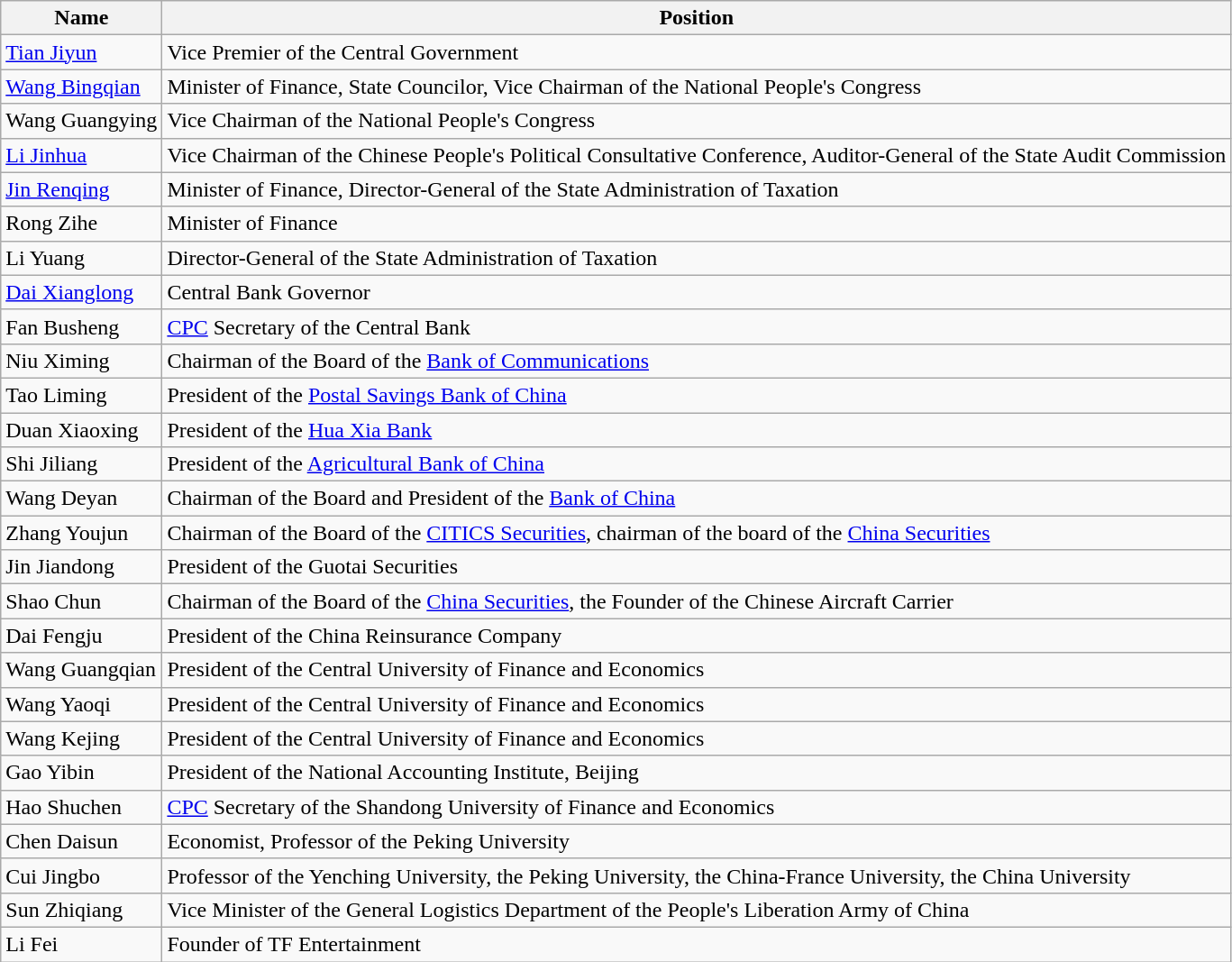<table class="wikitable">
<tr>
<th>Name</th>
<th>Position</th>
</tr>
<tr>
<td><a href='#'>Tian Jiyun</a></td>
<td>Vice Premier of the Central Government</td>
</tr>
<tr>
<td><a href='#'>Wang Bingqian</a></td>
<td>Minister of Finance, State Councilor, Vice Chairman of the National People's Congress</td>
</tr>
<tr>
<td>Wang Guangying</td>
<td>Vice Chairman of the National People's Congress</td>
</tr>
<tr>
<td><a href='#'>Li Jinhua</a></td>
<td>Vice Chairman of the Chinese People's Political Consultative Conference, Auditor-General of the State Audit Commission</td>
</tr>
<tr>
<td><a href='#'>Jin Renqing</a></td>
<td>Minister of Finance, Director-General of the State Administration of Taxation</td>
</tr>
<tr>
<td>Rong Zihe</td>
<td>Minister of Finance</td>
</tr>
<tr>
<td>Li Yuang</td>
<td>Director-General of the State Administration of Taxation</td>
</tr>
<tr>
<td><a href='#'>Dai Xianglong</a></td>
<td>Central Bank Governor</td>
</tr>
<tr>
<td>Fan Busheng</td>
<td><a href='#'>CPC</a> Secretary of the Central Bank</td>
</tr>
<tr>
<td>Niu Ximing</td>
<td>Chairman of the Board of the <a href='#'>Bank of Communications</a></td>
</tr>
<tr>
<td>Tao Liming</td>
<td>President of the <a href='#'>Postal Savings Bank of China</a></td>
</tr>
<tr>
<td>Duan Xiaoxing</td>
<td>President of the <a href='#'>Hua Xia Bank</a></td>
</tr>
<tr>
<td>Shi Jiliang</td>
<td>President of the <a href='#'>Agricultural Bank of China</a></td>
</tr>
<tr>
<td>Wang Deyan</td>
<td>Chairman of the Board and President of the <a href='#'>Bank of China</a></td>
</tr>
<tr>
<td>Zhang Youjun</td>
<td>Chairman of the Board of the <a href='#'>CITICS Securities</a>, chairman of the board of the <a href='#'>China Securities</a></td>
</tr>
<tr>
<td>Jin Jiandong</td>
<td>President of the Guotai Securities</td>
</tr>
<tr>
<td>Shao Chun</td>
<td>Chairman of the Board of the <a href='#'>China Securities</a>, the Founder of the Chinese Aircraft Carrier</td>
</tr>
<tr>
<td>Dai Fengju</td>
<td>President of the China Reinsurance Company</td>
</tr>
<tr>
<td>Wang Guangqian</td>
<td>President of the Central University of Finance and Economics</td>
</tr>
<tr>
<td>Wang Yaoqi</td>
<td>President of the Central University of Finance and Economics</td>
</tr>
<tr>
<td>Wang Kejing</td>
<td>President of the Central University of Finance and Economics</td>
</tr>
<tr>
<td>Gao Yibin</td>
<td>President of the National Accounting Institute, Beijing</td>
</tr>
<tr>
<td>Hao Shuchen</td>
<td><a href='#'>CPC</a> Secretary of the Shandong University of Finance and Economics</td>
</tr>
<tr>
<td>Chen Daisun</td>
<td>Economist, Professor of the Peking University</td>
</tr>
<tr>
<td>Cui Jingbo</td>
<td>Professor of the Yenching University, the Peking University, the China-France University, the China University</td>
</tr>
<tr>
<td>Sun Zhiqiang</td>
<td>Vice Minister of the General Logistics Department of the People's Liberation Army of China</td>
</tr>
<tr>
<td>Li Fei</td>
<td>Founder of TF Entertainment</td>
</tr>
</table>
